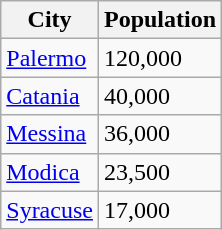<table class="wikitable">
<tr>
<th>City</th>
<th>Population</th>
</tr>
<tr>
<td><a href='#'>Palermo</a></td>
<td>120,000</td>
</tr>
<tr>
<td><a href='#'>Catania</a></td>
<td>40,000</td>
</tr>
<tr>
<td><a href='#'>Messina</a></td>
<td>36,000</td>
</tr>
<tr>
<td><a href='#'>Modica</a></td>
<td>23,500</td>
</tr>
<tr>
<td><a href='#'>Syracuse</a></td>
<td>17,000</td>
</tr>
</table>
